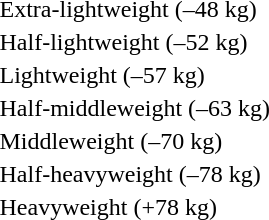<table>
<tr>
<td rowspan=2>Extra-lightweight (–48 kg)<br></td>
<td rowspan=2></td>
<td rowspan=2></td>
<td></td>
</tr>
<tr>
<td></td>
</tr>
<tr>
<td rowspan=2>Half-lightweight (–52 kg)<br></td>
<td rowspan=2></td>
<td rowspan=2></td>
<td></td>
</tr>
<tr>
<td></td>
</tr>
<tr>
<td rowspan=2>Lightweight (–57 kg)<br></td>
<td rowspan=2></td>
<td rowspan=2></td>
<td></td>
</tr>
<tr>
<td></td>
</tr>
<tr>
<td rowspan=2>Half-middleweight (–63 kg)<br></td>
<td rowspan=2></td>
<td rowspan=2></td>
<td></td>
</tr>
<tr>
<td></td>
</tr>
<tr>
<td rowspan=2>Middleweight (–70 kg)<br></td>
<td rowspan=2></td>
<td rowspan=2></td>
<td></td>
</tr>
<tr>
<td></td>
</tr>
<tr>
<td rowspan=2>Half-heavyweight (–78 kg)<br></td>
<td rowspan=2></td>
<td rowspan=2></td>
<td></td>
</tr>
<tr>
<td></td>
</tr>
<tr>
<td rowspan=2>Heavyweight (+78 kg)<br></td>
<td rowspan=2></td>
<td rowspan=2></td>
<td></td>
</tr>
<tr>
<td></td>
</tr>
</table>
